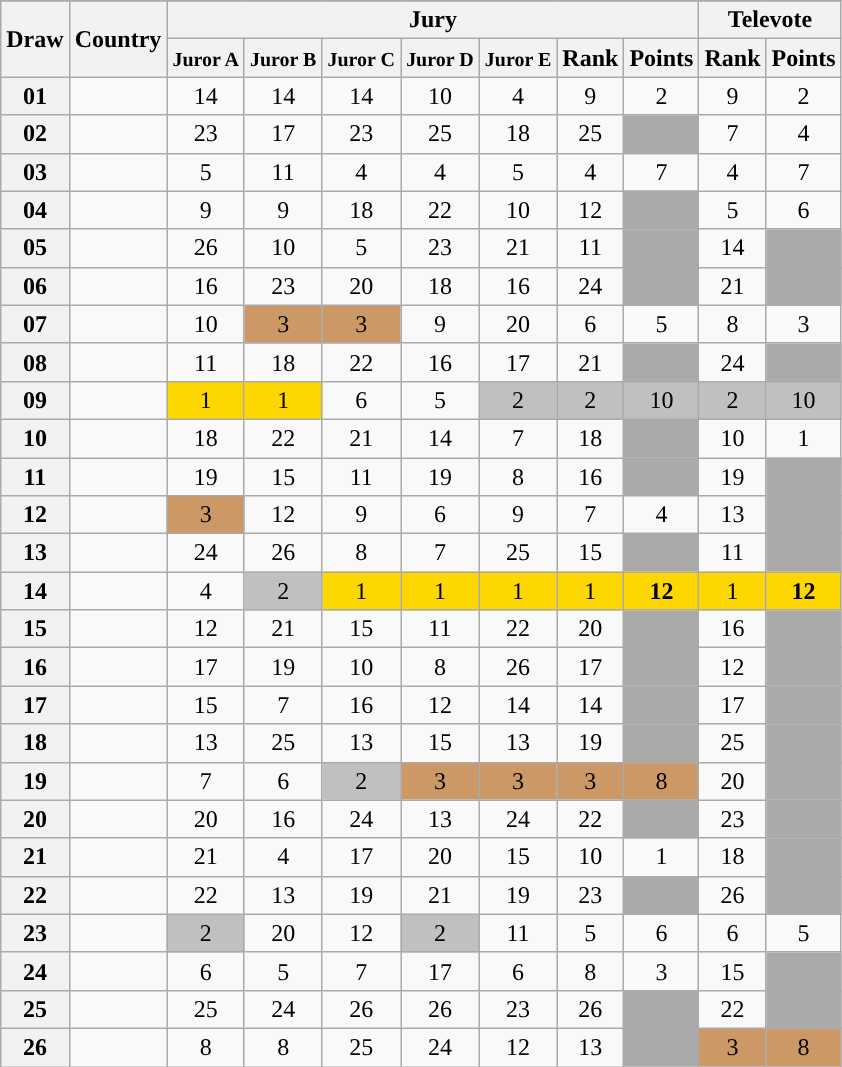<table class="sortable wikitable collapsible plainrowheaders" style="text-align:center;">
<tr>
</tr>
<tr>
<th scope="col" rowspan="2">Draw</th>
<th scope="col" rowspan="2">Country</th>
<th scope="col" colspan="7">Jury</th>
<th scope="col" colspan="2">Televote</th>
</tr>
<tr>
<th scope="col"><small>Juror A</small></th>
<th scope="col"><small>Juror B</small></th>
<th scope="col"><small>Juror C</small></th>
<th scope="col"><small>Juror D</small></th>
<th scope="col"><small>Juror E</small></th>
<th scope="col">Rank</th>
<th scope="col" class="unsortable">Points</th>
<th scope="col">Rank</th>
<th scope="col" class="unsortable">Points</th>
</tr>
<tr>
<th scope="row" style="text-align:center;">01</th>
<td style="text-align:left;"></td>
<td>14</td>
<td>14</td>
<td>14</td>
<td>10</td>
<td>4</td>
<td>9</td>
<td>2</td>
<td>9</td>
<td>2</td>
</tr>
<tr>
<th scope="row" style="text-align:center;">02</th>
<td style="text-align:left;"></td>
<td>23</td>
<td>17</td>
<td>23</td>
<td>25</td>
<td>18</td>
<td>25</td>
<td style="background:#AAAAAA;"></td>
<td>7</td>
<td>4</td>
</tr>
<tr>
<th scope="row" style="text-align:center;">03</th>
<td style="text-align:left;"></td>
<td>5</td>
<td>11</td>
<td>4</td>
<td>4</td>
<td>5</td>
<td>4</td>
<td>7</td>
<td>4</td>
<td>7</td>
</tr>
<tr>
<th scope="row" style="text-align:center;">04</th>
<td style="text-align:left;"></td>
<td>9</td>
<td>9</td>
<td>18</td>
<td>22</td>
<td>10</td>
<td>12</td>
<td style="background:#AAAAAA;"></td>
<td>5</td>
<td>6</td>
</tr>
<tr>
<th scope="row" style="text-align:center;">05</th>
<td style="text-align:left;"></td>
<td>26</td>
<td>10</td>
<td>5</td>
<td>23</td>
<td>21</td>
<td>11</td>
<td style="background:#AAAAAA;"></td>
<td>14</td>
<td style="background:#AAAAAA;"></td>
</tr>
<tr>
<th scope="row" style="text-align:center;">06</th>
<td style="text-align:left;"></td>
<td>16</td>
<td>23</td>
<td>20</td>
<td>18</td>
<td>16</td>
<td>24</td>
<td style="background:#AAAAAA;"></td>
<td>21</td>
<td style="background:#AAAAAA;"></td>
</tr>
<tr>
<th scope="row" style="text-align:center;">07</th>
<td style="text-align:left;"></td>
<td>10</td>
<td style="background:#CC9966;">3</td>
<td style="background:#CC9966;">3</td>
<td>9</td>
<td>20</td>
<td>6</td>
<td>5</td>
<td>8</td>
<td>3</td>
</tr>
<tr>
<th scope="row" style="text-align:center;">08</th>
<td style="text-align:left;"></td>
<td>11</td>
<td>18</td>
<td>22</td>
<td>16</td>
<td>17</td>
<td>21</td>
<td style="background:#AAAAAA;"></td>
<td>24</td>
<td style="background:#AAAAAA;"></td>
</tr>
<tr>
<th scope="row" style="text-align:center;">09</th>
<td style="text-align:left;"></td>
<td style="background:gold;">1</td>
<td style="background:gold;">1</td>
<td>6</td>
<td>5</td>
<td style="background:silver;">2</td>
<td style="background:silver;">2</td>
<td style="background:silver;">10</td>
<td style="background:silver;">2</td>
<td style="background:silver;">10</td>
</tr>
<tr>
<th scope="row" style="text-align:center;">10</th>
<td style="text-align:left;"></td>
<td>18</td>
<td>22</td>
<td>21</td>
<td>14</td>
<td>7</td>
<td>18</td>
<td style="background:#AAAAAA;"></td>
<td>10</td>
<td>1</td>
</tr>
<tr>
<th scope="row" style="text-align:center;">11</th>
<td style="text-align:left;"></td>
<td>19</td>
<td>15</td>
<td>11</td>
<td>19</td>
<td>8</td>
<td>16</td>
<td style="background:#AAAAAA;"></td>
<td>19</td>
<td style="background:#AAAAAA;"></td>
</tr>
<tr>
<th scope="row" style="text-align:center;">12</th>
<td style="text-align:left;"></td>
<td style="background:#CC9966;">3</td>
<td>12</td>
<td>9</td>
<td>6</td>
<td>9</td>
<td>7</td>
<td>4</td>
<td>13</td>
<td style="background:#AAAAAA;"></td>
</tr>
<tr>
<th scope="row" style="text-align:center;">13</th>
<td style="text-align:left;"></td>
<td>24</td>
<td>26</td>
<td>8</td>
<td>7</td>
<td>25</td>
<td>15</td>
<td style="background:#AAAAAA;"></td>
<td>11</td>
<td style="background:#AAAAAA;"></td>
</tr>
<tr>
<th scope="row" style="text-align:center;">14</th>
<td style="text-align:left;"></td>
<td>4</td>
<td style="background:silver;">2</td>
<td style="background:gold;">1</td>
<td style="background:gold;">1</td>
<td style="background:gold;">1</td>
<td style="background:gold;">1</td>
<td style="background:gold;"><strong>12</strong></td>
<td style="background:gold;">1</td>
<td style="background:gold;"><strong>12</strong></td>
</tr>
<tr>
<th scope="row" style="text-align:center;">15</th>
<td style="text-align:left;"></td>
<td>12</td>
<td>21</td>
<td>15</td>
<td>11</td>
<td>22</td>
<td>20</td>
<td style="background:#AAAAAA;"></td>
<td>16</td>
<td style="background:#AAAAAA;"></td>
</tr>
<tr>
<th scope="row" style="text-align:center;">16</th>
<td style="text-align:left;"></td>
<td>17</td>
<td>19</td>
<td>10</td>
<td>8</td>
<td>26</td>
<td>17</td>
<td style="background:#AAAAAA;"></td>
<td>12</td>
<td style="background:#AAAAAA;"></td>
</tr>
<tr>
<th scope="row" style="text-align:center;">17</th>
<td style="text-align:left;"></td>
<td>15</td>
<td>7</td>
<td>16</td>
<td>12</td>
<td>14</td>
<td>14</td>
<td style="background:#AAAAAA;"></td>
<td>17</td>
<td style="background:#AAAAAA;"></td>
</tr>
<tr>
<th scope="row" style="text-align:center;">18</th>
<td style="text-align:left;"></td>
<td>13</td>
<td>25</td>
<td>13</td>
<td>15</td>
<td>13</td>
<td>19</td>
<td style="background:#AAAAAA;"></td>
<td>25</td>
<td style="background:#AAAAAA;"></td>
</tr>
<tr>
<th scope="row" style="text-align:center;">19</th>
<td style="text-align:left;"></td>
<td>7</td>
<td>6</td>
<td style="background:silver;">2</td>
<td style="background:#CC9966;">3</td>
<td style="background:#CC9966;">3</td>
<td style="background:#CC9966;">3</td>
<td style="background:#CC9966;">8</td>
<td>20</td>
<td style="background:#AAAAAA;"></td>
</tr>
<tr>
<th scope="row" style="text-align:center;">20</th>
<td style="text-align:left;"></td>
<td>20</td>
<td>16</td>
<td>24</td>
<td>13</td>
<td>24</td>
<td>22</td>
<td style="background:#AAAAAA;"></td>
<td>23</td>
<td style="background:#AAAAAA;"></td>
</tr>
<tr>
<th scope="row" style="text-align:center;">21</th>
<td style="text-align:left;"></td>
<td>21</td>
<td>4</td>
<td>17</td>
<td>20</td>
<td>15</td>
<td>10</td>
<td>1</td>
<td>18</td>
<td style="background:#AAAAAA;"></td>
</tr>
<tr>
<th scope="row" style="text-align:center;">22</th>
<td style="text-align:left;"></td>
<td>22</td>
<td>13</td>
<td>19</td>
<td>21</td>
<td>19</td>
<td>23</td>
<td style="background:#AAAAAA;"></td>
<td>26</td>
<td style="background:#AAAAAA;"></td>
</tr>
<tr>
<th scope="row" style="text-align:center;">23</th>
<td style="text-align:left;"></td>
<td style="background:silver;">2</td>
<td>20</td>
<td>12</td>
<td style="background:silver;">2</td>
<td>11</td>
<td>5</td>
<td>6</td>
<td>6</td>
<td>5</td>
</tr>
<tr>
<th scope="row" style="text-align:center;">24</th>
<td style="text-align:left;"></td>
<td>6</td>
<td>5</td>
<td>7</td>
<td>17</td>
<td>6</td>
<td>8</td>
<td>3</td>
<td>15</td>
<td style="background:#AAAAAA;"></td>
</tr>
<tr>
<th scope="row" style="text-align:center;">25</th>
<td style="text-align:left;"></td>
<td>25</td>
<td>24</td>
<td>26</td>
<td>26</td>
<td>23</td>
<td>26</td>
<td style="background:#AAAAAA;"></td>
<td>22</td>
<td style="background:#AAAAAA;"></td>
</tr>
<tr>
<th scope="row" style="text-align:center;">26</th>
<td style="text-align:left;"></td>
<td>8</td>
<td>8</td>
<td>25</td>
<td>24</td>
<td>12</td>
<td>13</td>
<td style="background:#AAAAAA;"></td>
<td style="background:#CC9966;">3</td>
<td style="background:#CC9966;">8</td>
</tr>
</table>
